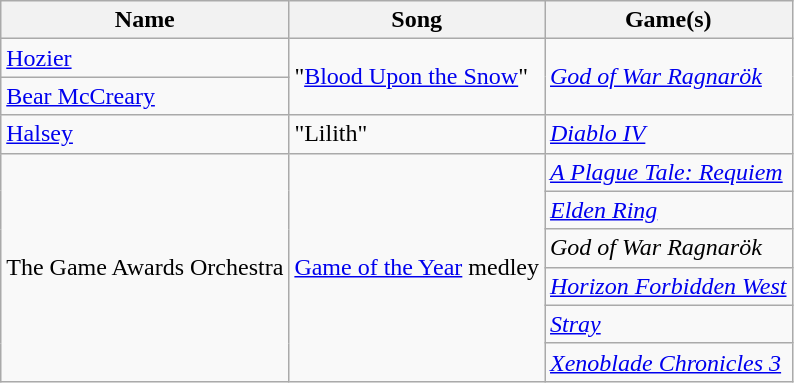<table class="wikitable sortable">
<tr>
<th>Name</th>
<th>Song</th>
<th>Game(s)</th>
</tr>
<tr>
<td><a href='#'>Hozier</a></td>
<td rowspan="2">"<a href='#'>Blood Upon the Snow</a>"</td>
<td rowspan="2"><em><a href='#'>God of War Ragnarök</a></em></td>
</tr>
<tr>
<td><a href='#'>Bear McCreary</a></td>
</tr>
<tr>
<td><a href='#'>Halsey</a></td>
<td>"Lilith"</td>
<td><em><a href='#'>Diablo IV</a></em></td>
</tr>
<tr>
<td rowspan="6">The Game Awards Orchestra</td>
<td rowspan="6"><a href='#'>Game of the Year</a> medley</td>
<td><em><a href='#'>A Plague Tale: Requiem</a></em></td>
</tr>
<tr>
<td><em><a href='#'>Elden Ring</a></em></td>
</tr>
<tr>
<td><em>God of War Ragnarök</em></td>
</tr>
<tr>
<td><em><a href='#'>Horizon Forbidden West</a></em></td>
</tr>
<tr>
<td><em><a href='#'>Stray</a></em></td>
</tr>
<tr>
<td><em><a href='#'>Xenoblade Chronicles 3</a></em></td>
</tr>
</table>
